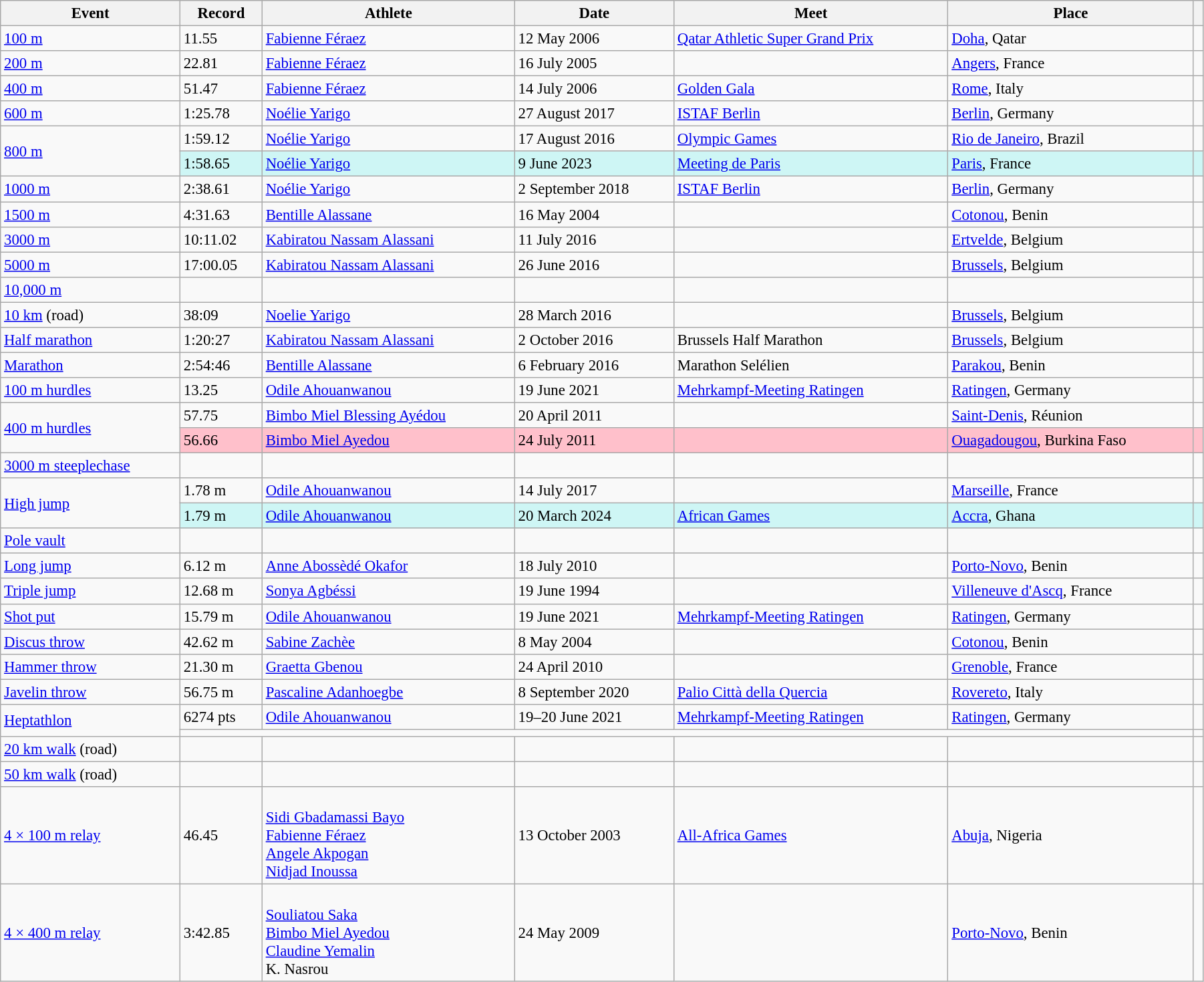<table class="wikitable" style="font-size:95%; width: 95%;">
<tr>
<th>Event</th>
<th>Record</th>
<th>Athlete</th>
<th>Date</th>
<th>Meet</th>
<th>Place</th>
<th></th>
</tr>
<tr>
<td><a href='#'>100 m</a></td>
<td>11.55 </td>
<td><a href='#'>Fabienne Féraez</a></td>
<td>12 May 2006</td>
<td><a href='#'>Qatar Athletic Super Grand Prix</a></td>
<td><a href='#'>Doha</a>, Qatar</td>
<td></td>
</tr>
<tr>
<td><a href='#'>200 m</a></td>
<td>22.81 </td>
<td><a href='#'>Fabienne Féraez</a></td>
<td>16 July 2005</td>
<td></td>
<td><a href='#'>Angers</a>, France</td>
<td></td>
</tr>
<tr>
<td><a href='#'>400 m</a></td>
<td>51.47</td>
<td><a href='#'>Fabienne Féraez</a></td>
<td>14 July 2006</td>
<td><a href='#'>Golden Gala</a></td>
<td><a href='#'>Rome</a>, Italy</td>
<td></td>
</tr>
<tr>
<td><a href='#'>600 m</a></td>
<td>1:25.78</td>
<td><a href='#'>Noélie Yarigo</a></td>
<td>27 August 2017</td>
<td><a href='#'>ISTAF Berlin</a></td>
<td><a href='#'>Berlin</a>, Germany</td>
<td></td>
</tr>
<tr>
<td rowspan=2><a href='#'>800 m</a></td>
<td>1:59.12</td>
<td><a href='#'>Noélie Yarigo</a></td>
<td>17 August 2016</td>
<td><a href='#'>Olympic Games</a></td>
<td><a href='#'>Rio de Janeiro</a>, Brazil</td>
<td></td>
</tr>
<tr bgcolor="#CEF6F5">
<td>1:58.65</td>
<td><a href='#'>Noélie Yarigo</a></td>
<td>9 June 2023</td>
<td><a href='#'>Meeting de Paris</a></td>
<td><a href='#'>Paris</a>, France</td>
<td></td>
</tr>
<tr>
<td><a href='#'>1000 m</a></td>
<td>2:38.61</td>
<td><a href='#'>Noélie Yarigo</a></td>
<td>2 September 2018</td>
<td><a href='#'>ISTAF Berlin</a></td>
<td><a href='#'>Berlin</a>, Germany</td>
<td></td>
</tr>
<tr>
<td><a href='#'>1500 m</a></td>
<td>4:31.63</td>
<td><a href='#'>Bentille Alassane</a></td>
<td>16 May 2004</td>
<td></td>
<td><a href='#'>Cotonou</a>, Benin</td>
<td></td>
</tr>
<tr>
<td><a href='#'>3000 m</a></td>
<td>10:11.02</td>
<td><a href='#'>Kabiratou Nassam Alassani</a></td>
<td>11 July 2016</td>
<td></td>
<td><a href='#'>Ertvelde</a>, Belgium</td>
<td></td>
</tr>
<tr>
<td><a href='#'>5000 m</a></td>
<td>17:00.05</td>
<td><a href='#'>Kabiratou Nassam Alassani</a></td>
<td>26 June 2016</td>
<td></td>
<td><a href='#'>Brussels</a>, Belgium</td>
<td></td>
</tr>
<tr>
<td><a href='#'>10,000 m</a></td>
<td></td>
<td></td>
<td></td>
<td></td>
<td></td>
<td></td>
</tr>
<tr>
<td><a href='#'>10 km</a> (road)</td>
<td>38:09</td>
<td><a href='#'>Noelie Yarigo</a></td>
<td>28 March 2016</td>
<td></td>
<td><a href='#'>Brussels</a>, Belgium</td>
<td></td>
</tr>
<tr>
<td><a href='#'>Half marathon</a></td>
<td>1:20:27</td>
<td><a href='#'>Kabiratou Nassam Alassani</a></td>
<td>2 October 2016</td>
<td>Brussels Half Marathon</td>
<td><a href='#'>Brussels</a>, Belgium</td>
<td></td>
</tr>
<tr>
<td><a href='#'>Marathon</a></td>
<td>2:54:46</td>
<td><a href='#'>Bentille Alassane</a></td>
<td>6 February 2016</td>
<td>Marathon Selélien</td>
<td><a href='#'>Parakou</a>, Benin</td>
<td></td>
</tr>
<tr>
<td><a href='#'>100 m hurdles</a></td>
<td>13.25 </td>
<td><a href='#'>Odile Ahouanwanou</a></td>
<td>19 June 2021</td>
<td><a href='#'>Mehrkampf-Meeting Ratingen</a></td>
<td><a href='#'>Ratingen</a>, Germany</td>
<td></td>
</tr>
<tr>
<td rowspan=2><a href='#'>400 m hurdles</a></td>
<td>57.75</td>
<td><a href='#'>Bimbo Miel Blessing Ayédou</a></td>
<td>20 April 2011</td>
<td></td>
<td><a href='#'>Saint-Denis</a>, Réunion</td>
<td></td>
</tr>
<tr style="background:pink">
<td>56.66</td>
<td><a href='#'>Bimbo Miel Ayedou</a></td>
<td>24 July 2011</td>
<td></td>
<td><a href='#'>Ouagadougou</a>, Burkina Faso</td>
<td></td>
</tr>
<tr>
<td><a href='#'>3000 m steeplechase</a></td>
<td></td>
<td></td>
<td></td>
<td></td>
<td></td>
<td></td>
</tr>
<tr>
<td rowspan=2><a href='#'>High jump</a></td>
<td>1.78 m</td>
<td><a href='#'>Odile Ahouanwanou</a></td>
<td>14 July 2017</td>
<td></td>
<td><a href='#'>Marseille</a>, France</td>
<td></td>
</tr>
<tr bgcolor="#CEF6F5">
<td>1.79 m</td>
<td><a href='#'>Odile Ahouanwanou</a></td>
<td>20 March 2024</td>
<td><a href='#'>African Games</a></td>
<td><a href='#'>Accra</a>, Ghana</td>
<td></td>
</tr>
<tr>
<td><a href='#'>Pole vault</a></td>
<td></td>
<td></td>
<td></td>
<td></td>
<td></td>
<td></td>
</tr>
<tr>
<td><a href='#'>Long jump</a></td>
<td>6.12 m</td>
<td><a href='#'>Anne Abossèdé Okafor</a></td>
<td>18 July 2010</td>
<td></td>
<td><a href='#'>Porto-Novo</a>, Benin</td>
<td></td>
</tr>
<tr>
<td><a href='#'>Triple jump</a></td>
<td>12.68 m</td>
<td><a href='#'>Sonya Agbéssi</a></td>
<td>19 June 1994</td>
<td></td>
<td><a href='#'>Villeneuve d'Ascq</a>, France</td>
<td></td>
</tr>
<tr>
<td><a href='#'>Shot put</a></td>
<td>15.79 m</td>
<td><a href='#'>Odile Ahouanwanou</a></td>
<td>19 June 2021</td>
<td><a href='#'>Mehrkampf-Meeting Ratingen</a></td>
<td><a href='#'>Ratingen</a>, Germany</td>
<td></td>
</tr>
<tr>
<td><a href='#'>Discus throw</a></td>
<td>42.62 m</td>
<td><a href='#'>Sabine Zachèe</a></td>
<td>8 May 2004</td>
<td></td>
<td><a href='#'>Cotonou</a>, Benin</td>
<td></td>
</tr>
<tr>
<td><a href='#'>Hammer throw</a></td>
<td>21.30 m</td>
<td><a href='#'>Graetta Gbenou</a></td>
<td>24 April 2010</td>
<td></td>
<td><a href='#'>Grenoble</a>, France</td>
<td></td>
</tr>
<tr>
<td><a href='#'>Javelin throw</a></td>
<td>56.75 m</td>
<td><a href='#'>Pascaline Adanhoegbe</a></td>
<td>8 September 2020</td>
<td><a href='#'>Palio Città della Quercia</a></td>
<td><a href='#'>Rovereto</a>, Italy</td>
<td></td>
</tr>
<tr>
<td rowspan=2><a href='#'>Heptathlon</a></td>
<td>6274 pts</td>
<td><a href='#'>Odile Ahouanwanou</a></td>
<td>19–20 June 2021</td>
<td><a href='#'>Mehrkampf-Meeting Ratingen</a></td>
<td><a href='#'>Ratingen</a>, Germany</td>
<td></td>
</tr>
<tr>
<td colspan=5></td>
<td></td>
</tr>
<tr>
<td><a href='#'>20 km walk</a> (road)</td>
<td></td>
<td></td>
<td></td>
<td></td>
<td></td>
<td></td>
</tr>
<tr>
<td><a href='#'>50 km walk</a> (road)</td>
<td></td>
<td></td>
<td></td>
<td></td>
<td></td>
<td></td>
</tr>
<tr>
<td><a href='#'>4 × 100 m relay</a></td>
<td>46.45</td>
<td><br><a href='#'>Sidi Gbadamassi Bayo</a><br><a href='#'>Fabienne Féraez</a><br><a href='#'>Angele Akpogan</a><br><a href='#'>Nidjad Inoussa</a></td>
<td>13 October 2003</td>
<td><a href='#'>All-Africa Games</a></td>
<td><a href='#'>Abuja</a>, Nigeria</td>
<td></td>
</tr>
<tr>
<td><a href='#'>4 × 400 m relay</a></td>
<td>3:42.85</td>
<td><br><a href='#'>Souliatou Saka</a><br><a href='#'>Bimbo Miel Ayedou</a><br><a href='#'>Claudine Yemalin</a><br>K. Nasrou</td>
<td>24 May 2009</td>
<td></td>
<td><a href='#'>Porto-Novo</a>, Benin</td>
<td></td>
</tr>
</table>
